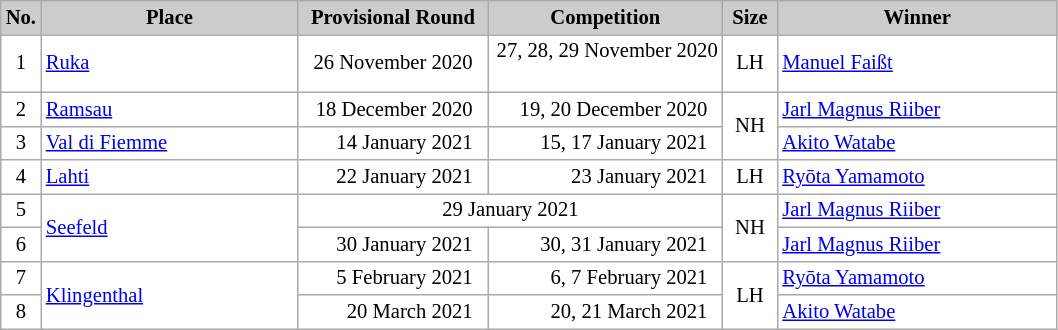<table class="wikitable plainrowheaders" style="background:#fff; font-size:86%; line-height:16px; border:grey solid 1px; border-collapse:collapse;">
<tr style="background:#ccc; text-align:center;">
<th style="background-color: #ccc;" width=20>No.</th>
<th style="background-color: #ccc;" width=165>Place</th>
<th style="background-color: #ccc;" width=120>Provisional Round</th>
<th style="background-color: #ccc;" width=150>Competition</th>
<th style="background-color: #ccc;" width=30>Size</th>
<th style="background-color: #ccc;" width=180>Winner</th>
</tr>
<tr>
<td align=center>1</td>
<td> <a href='#'>Ruka</a></td>
<td align=right>26 November 2020  </td>
<td align=right>27, 28, 29 November 2020  </td>
<td align=center>LH</td>
<td> <a href='#'>Manuel Faißt</a></td>
</tr>
<tr>
<td align=center>2</td>
<td> <a href='#'>Ramsau</a></td>
<td align=right>18 December 2020  </td>
<td align=right>19, 20 December 2020  </td>
<td rowspan="2" align=center>NH</td>
<td> <a href='#'>Jarl Magnus Riiber</a></td>
</tr>
<tr>
<td align=center>3</td>
<td> <a href='#'>Val di Fiemme</a></td>
<td align=right>14 January 2021  </td>
<td align=right>15, 17 January 2021  </td>
<td> <a href='#'>Akito Watabe</a></td>
</tr>
<tr>
<td align=center>4</td>
<td> <a href='#'>Lahti</a></td>
<td align=right>22 January 2021  </td>
<td align=right>23 January 2021  </td>
<td align=center>LH</td>
<td> <a href='#'>Ryōta Yamamoto</a></td>
</tr>
<tr>
<td align=center>5</td>
<td rowspan="2"> <a href='#'>Seefeld</a></td>
<td colspan=2 align=center>29 January 2021</td>
<td rowspan="2" align=center>NH</td>
<td> <a href='#'>Jarl Magnus Riiber</a></td>
</tr>
<tr>
<td align=center>6</td>
<td align=right>30 January 2021  </td>
<td align=right>30, 31 January 2021  </td>
<td> <a href='#'>Jarl Magnus Riiber</a></td>
</tr>
<tr>
<td align=center>7</td>
<td rowspan="2"> <a href='#'>Klingenthal</a></td>
<td align=right>5 February 2021  </td>
<td align=right>6, 7 February 2021  </td>
<td rowspan="2" align=center>LH</td>
<td> <a href='#'>Ryōta Yamamoto</a></td>
</tr>
<tr>
<td align=center>8</td>
<td align=right>20 March 2021  </td>
<td align=right>20, 21 March 2021  </td>
<td> <a href='#'>Akito Watabe</a></td>
</tr>
</table>
